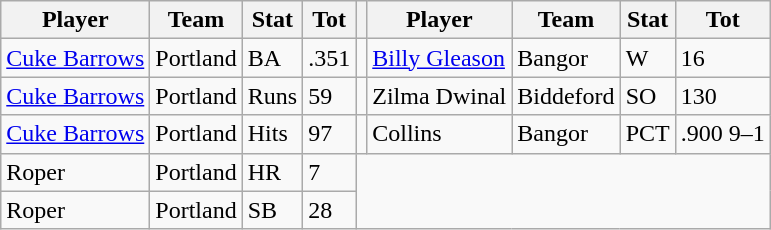<table class="wikitable">
<tr>
<th>Player</th>
<th>Team</th>
<th>Stat</th>
<th>Tot</th>
<th></th>
<th>Player</th>
<th>Team</th>
<th>Stat</th>
<th>Tot</th>
</tr>
<tr>
<td><a href='#'>Cuke Barrows</a></td>
<td>Portland</td>
<td>BA</td>
<td>.351</td>
<td></td>
<td><a href='#'>Billy Gleason</a></td>
<td>Bangor</td>
<td>W</td>
<td>16</td>
</tr>
<tr>
<td><a href='#'>Cuke Barrows</a></td>
<td>Portland</td>
<td>Runs</td>
<td>59</td>
<td></td>
<td>Zilma Dwinal</td>
<td>Biddeford</td>
<td>SO</td>
<td>130</td>
</tr>
<tr>
<td><a href='#'>Cuke Barrows</a></td>
<td>Portland</td>
<td>Hits</td>
<td>97</td>
<td></td>
<td>Collins</td>
<td>Bangor</td>
<td>PCT</td>
<td>.900 9–1</td>
</tr>
<tr>
<td>Roper</td>
<td>Portland</td>
<td>HR</td>
<td>7</td>
</tr>
<tr>
<td>Roper</td>
<td>Portland</td>
<td>SB</td>
<td>28</td>
</tr>
</table>
